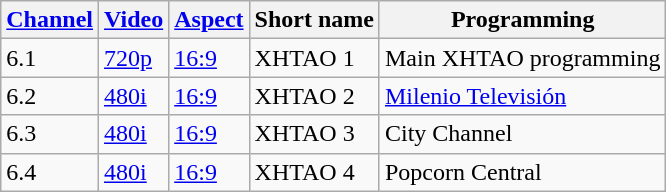<table class="wikitable">
<tr>
<th><a href='#'>Channel</a></th>
<th><a href='#'>Video</a></th>
<th><a href='#'>Aspect</a></th>
<th>Short name</th>
<th>Programming</th>
</tr>
<tr>
<td>6.1</td>
<td><a href='#'>720p</a></td>
<td><a href='#'>16:9</a></td>
<td>XHTAO 1</td>
<td>Main XHTAO programming</td>
</tr>
<tr>
<td>6.2</td>
<td><a href='#'>480i</a></td>
<td><a href='#'>16:9</a></td>
<td>XHTAO 2</td>
<td><a href='#'>Milenio Televisión</a></td>
</tr>
<tr>
<td>6.3</td>
<td><a href='#'>480i</a></td>
<td><a href='#'>16:9</a></td>
<td>XHTAO 3</td>
<td>City Channel</td>
</tr>
<tr>
<td>6.4</td>
<td><a href='#'>480i</a></td>
<td><a href='#'>16:9</a></td>
<td>XHTAO 4</td>
<td>Popcorn Central</td>
</tr>
</table>
